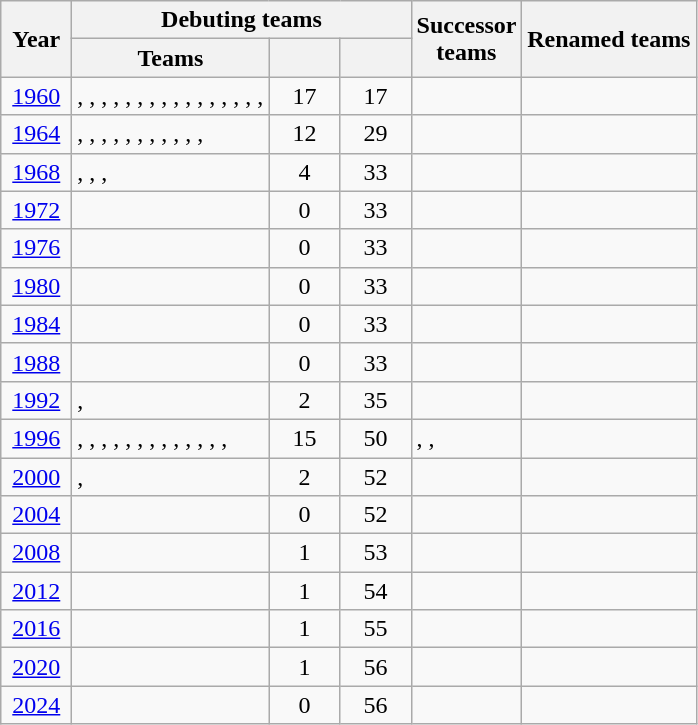<table class="wikitable" style="text-align:center">
<tr>
<th width=40 rowspan=2>Year</th>
<th colspan=3>Debuting teams</th>
<th width=60 rowspan=2>Successor teams</th>
<th rowspan=2>Renamed teams</th>
</tr>
<tr>
<th>Teams</th>
<th width=40></th>
<th width=40></th>
</tr>
<tr>
<td><a href='#'>1960</a></td>
<td align=left>, , , , , , , , , , , , , , , , </td>
<td>17</td>
<td>17</td>
<td align=left></td>
<td align=left></td>
</tr>
<tr>
<td><a href='#'>1964</a></td>
<td align=left>, , , , , , , , , , , </td>
<td>12</td>
<td>29</td>
<td align=left></td>
<td align=left></td>
</tr>
<tr>
<td><a href='#'>1968</a></td>
<td align=left>, , , </td>
<td>4</td>
<td>33</td>
<td align=left></td>
<td align=left></td>
</tr>
<tr>
<td><a href='#'>1972</a></td>
<td align=left></td>
<td>0</td>
<td>33</td>
<td align=left></td>
<td align=left></td>
</tr>
<tr>
<td><a href='#'>1976</a></td>
<td align=left></td>
<td>0</td>
<td>33</td>
<td align=left></td>
<td align=left></td>
</tr>
<tr>
<td><a href='#'>1980</a></td>
<td align=left></td>
<td>0</td>
<td>33</td>
<td align=left></td>
<td align=left></td>
</tr>
<tr>
<td><a href='#'>1984</a></td>
<td align=left></td>
<td>0</td>
<td>33</td>
<td align=left></td>
<td align=left></td>
</tr>
<tr>
<td><a href='#'>1988</a></td>
<td align=left></td>
<td>0</td>
<td>33</td>
<td align=left></td>
<td align=left></td>
</tr>
<tr>
<td><a href='#'>1992</a></td>
<td align=left>, </td>
<td>2</td>
<td>35</td>
<td align=left></td>
<td align=left></td>
</tr>
<tr>
<td><a href='#'>1996</a></td>
<td align=left>, , , , , , , , , , , , , </td>
<td>15</td>
<td>50</td>
<td align=left>, , </td>
<td align=left></td>
</tr>
<tr>
<td><a href='#'>2000</a></td>
<td align=left>, </td>
<td>2</td>
<td>52</td>
<td align=left></td>
<td align=left></td>
</tr>
<tr>
<td><a href='#'>2004</a></td>
<td align=left></td>
<td>0</td>
<td>52</td>
<td align=left></td>
<td align=left></td>
</tr>
<tr>
<td><a href='#'>2008</a></td>
<td align=left></td>
<td>1</td>
<td>53</td>
<td align=left></td>
<td align=left></td>
</tr>
<tr>
<td><a href='#'>2012</a></td>
<td align=left></td>
<td>1</td>
<td>54</td>
<td align=left></td>
<td align=left></td>
</tr>
<tr>
<td><a href='#'>2016</a></td>
<td align=left></td>
<td>1</td>
<td>55</td>
<td align=left></td>
<td align=left></td>
</tr>
<tr>
<td><a href='#'>2020</a></td>
<td align=left></td>
<td>1</td>
<td>56</td>
<td align=left></td>
<td align=left></td>
</tr>
<tr>
<td><a href='#'>2024</a></td>
<td align=left></td>
<td>0</td>
<td>56</td>
<td align=left></td>
<td align=left></td>
</tr>
</table>
